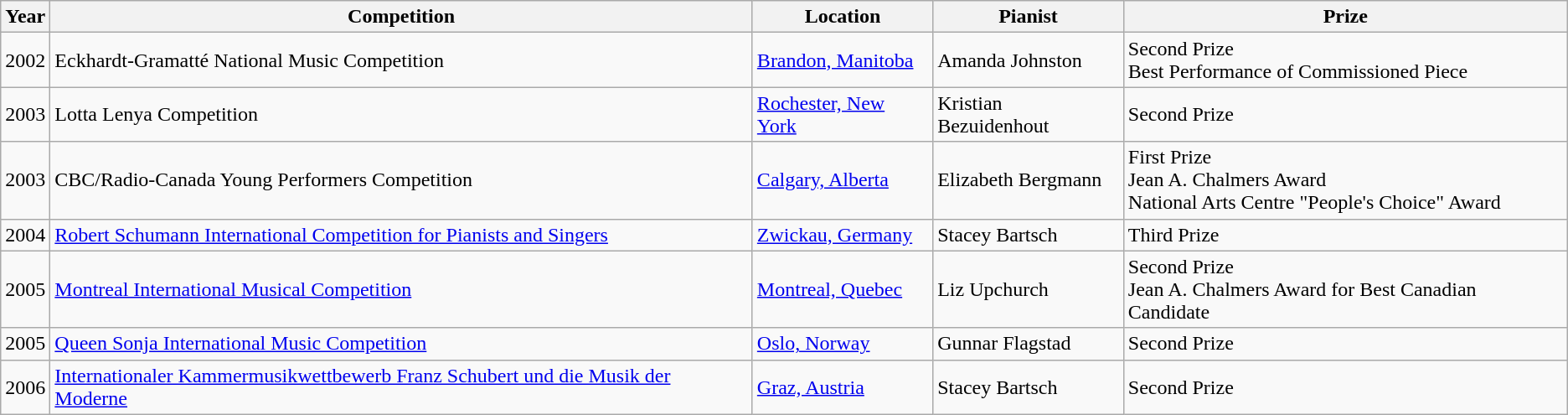<table class="wikitable">
<tr>
<th>Year</th>
<th>Competition</th>
<th>Location</th>
<th>Pianist</th>
<th>Prize</th>
</tr>
<tr>
<td>2002</td>
<td>Eckhardt-Gramatté National Music Competition</td>
<td><a href='#'>Brandon, Manitoba</a></td>
<td>Amanda Johnston</td>
<td>Second Prize<br>Best Performance of Commissioned Piece</td>
</tr>
<tr>
<td>2003</td>
<td>Lotta Lenya Competition</td>
<td><a href='#'>Rochester, New York</a></td>
<td>Kristian Bezuidenhout</td>
<td>Second Prize</td>
</tr>
<tr>
<td>2003</td>
<td>CBC/Radio-Canada Young Performers Competition</td>
<td><a href='#'>Calgary, Alberta</a></td>
<td>Elizabeth Bergmann</td>
<td>First Prize<br>Jean A. Chalmers Award<br>National Arts Centre "People's Choice" Award</td>
</tr>
<tr>
<td>2004</td>
<td><a href='#'>Robert Schumann International Competition for Pianists and Singers</a></td>
<td><a href='#'>Zwickau, Germany</a></td>
<td>Stacey Bartsch</td>
<td>Third Prize</td>
</tr>
<tr>
<td>2005</td>
<td><a href='#'>Montreal International Musical Competition</a></td>
<td><a href='#'>Montreal, Quebec</a></td>
<td>Liz Upchurch</td>
<td>Second Prize<br>Jean A. Chalmers Award for Best Canadian Candidate</td>
</tr>
<tr>
<td>2005</td>
<td><a href='#'>Queen Sonja International Music Competition</a></td>
<td><a href='#'>Oslo, Norway</a></td>
<td>Gunnar Flagstad</td>
<td>Second Prize</td>
</tr>
<tr>
<td>2006</td>
<td><a href='#'>Internationaler Kammermusikwettbewerb Franz Schubert und die Musik der Moderne</a></td>
<td><a href='#'>Graz, Austria</a></td>
<td>Stacey Bartsch</td>
<td>Second Prize</td>
</tr>
</table>
